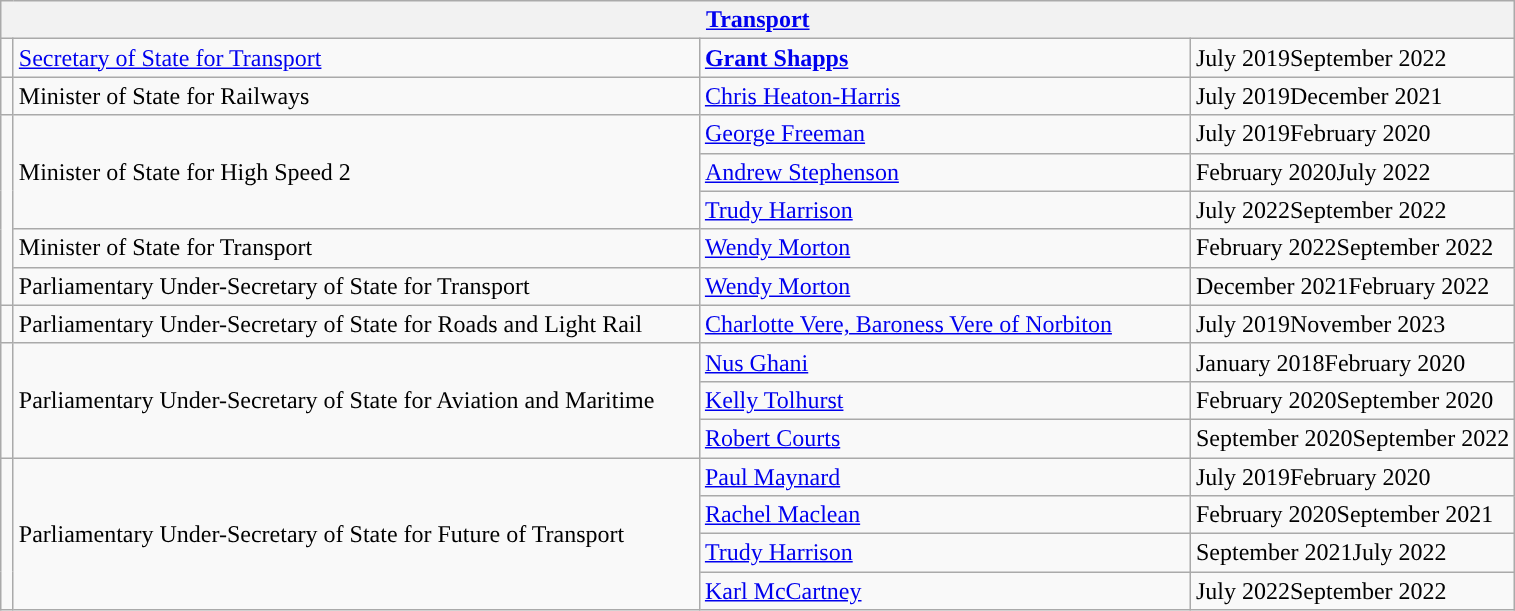<table class="wikitable">
<tr>
<th colspan="4"><a href='#'>Transport</a></th>
</tr>
<tr>
<td style="width: 1px; background: "></td>
<td style="width: 450px;"><a href='#'>Secretary of State for Transport</a></td>
<td style="width: 320px;"><strong><a href='#'>Grant Shapps</a></strong></td>
<td>July 2019September 2022</td>
</tr>
<tr>
<td style="width: 1px; background: "></td>
<td style="width: 450px;">Minister of State for Railways</td>
<td style="width: 320px;"><a href='#'>Chris Heaton-Harris</a></td>
<td>July 2019December 2021</td>
</tr>
<tr>
<td rowspan=5 style="width: 1px; background: "></td>
<td rowspan=3 style="width: 450px;">Minister of State for High Speed 2</td>
<td style="width: 320px;"><a href='#'>George Freeman</a></td>
<td>July 2019February 2020</td>
</tr>
<tr>
<td><a href='#'>Andrew Stephenson</a></td>
<td>February 2020July 2022</td>
</tr>
<tr>
<td><a href='#'>Trudy Harrison</a></td>
<td>July 2022September 2022</td>
</tr>
<tr>
<td style="width: 450px;">Minister of State for Transport</td>
<td style="width: 320px;"><a href='#'>Wendy Morton</a></td>
<td>February 2022September 2022</td>
</tr>
<tr>
<td style="width: 450px;">Parliamentary Under-Secretary of State for Transport</td>
<td style="width: 320px;"><a href='#'>Wendy Morton</a></td>
<td>December 2021February 2022</td>
</tr>
<tr>
<td style="width: 1px; background: "></td>
<td>Parliamentary Under-Secretary of State for Roads and Light Rail</td>
<td><a href='#'>Charlotte Vere, Baroness Vere of Norbiton</a></td>
<td>July 2019November 2023</td>
</tr>
<tr>
<td rowspan=3 style="width: 1px; background: "></td>
<td rowspan=3 style="width: 450px;">Parliamentary Under-Secretary of State for Aviation and Maritime</td>
<td style="width: 320px;"><a href='#'>Nus Ghani</a></td>
<td>January 2018February 2020</td>
</tr>
<tr>
<td><a href='#'>Kelly Tolhurst</a></td>
<td>February 2020September 2020</td>
</tr>
<tr>
<td><a href='#'>Robert Courts</a></td>
<td>September 2020September 2022</td>
</tr>
<tr>
<td rowspan=4 style="width: 1px; background: "></td>
<td rowspan=4>Parliamentary Under-Secretary of State for Future of Transport</td>
<td><a href='#'>Paul Maynard</a></td>
<td>July 2019February 2020</td>
</tr>
<tr>
<td><a href='#'>Rachel Maclean</a></td>
<td>February 2020September 2021</td>
</tr>
<tr>
<td><a href='#'>Trudy Harrison</a></td>
<td>September 2021July 2022</td>
</tr>
<tr>
<td><a href='#'>Karl McCartney</a></td>
<td>July 2022September 2022</td>
</tr>
</table>
